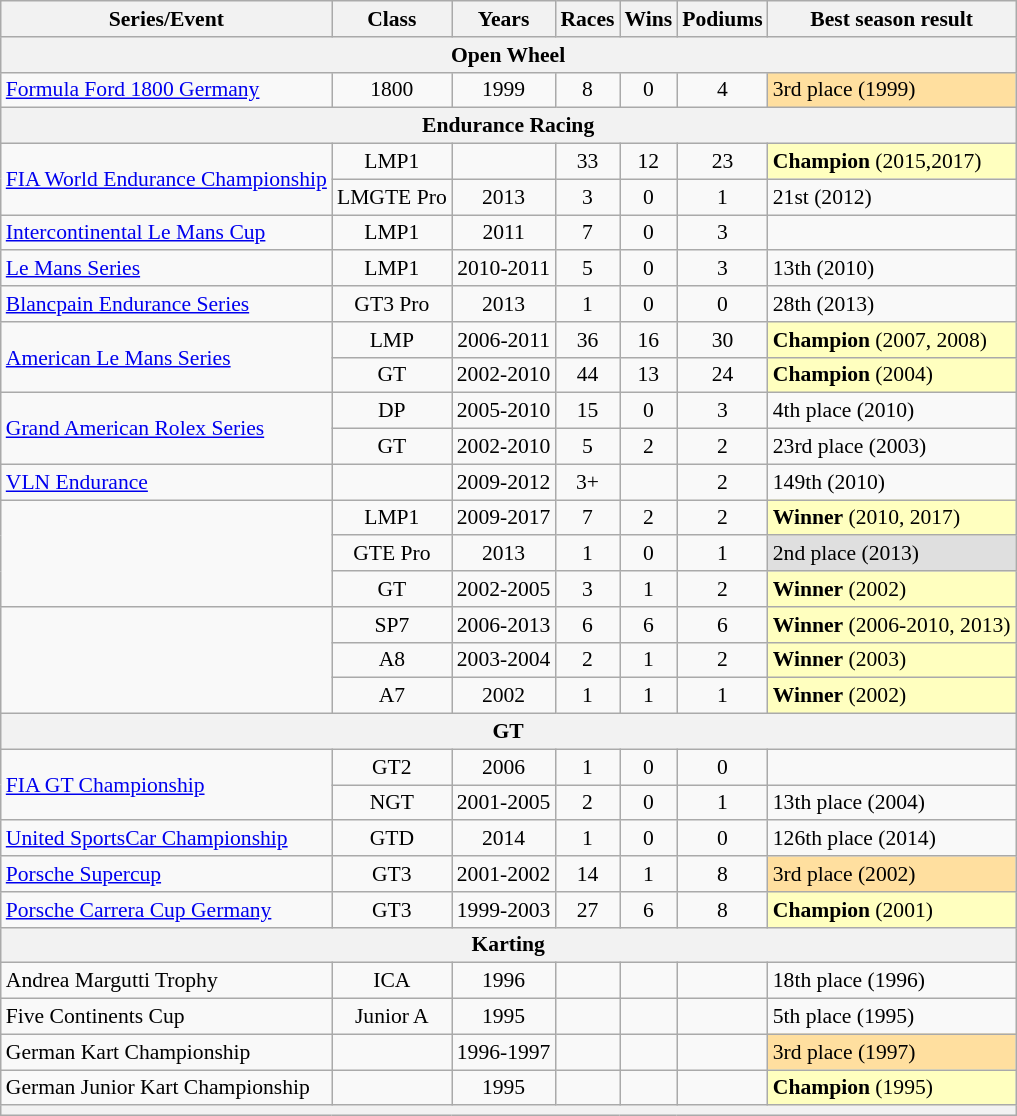<table class="wikitable" style="text-align:center; font-size:90%">
<tr>
<th>Series/Event</th>
<th>Class</th>
<th>Years</th>
<th>Races</th>
<th>Wins</th>
<th>Podiums</th>
<th>Best season result</th>
</tr>
<tr>
<th colspan=7>Open Wheel</th>
</tr>
<tr>
<td align="left"><a href='#'>Formula Ford 1800 Germany</a></td>
<td>1800</td>
<td>1999</td>
<td>8</td>
<td>0</td>
<td>4</td>
<td align="left" style="background-color:#ffdf9f">3rd place (1999)</td>
</tr>
<tr>
<th colspan=7>Endurance Racing</th>
</tr>
<tr>
<td align="left" rowspan=2><a href='#'>FIA World Endurance Championship</a></td>
<td>LMP1</td>
<td></td>
<td>33</td>
<td>12</td>
<td>23</td>
<td align="left" style="background-color:#ffffbf"><strong>Champion</strong> (2015,2017)</td>
</tr>
<tr>
<td>LMGTE Pro</td>
<td>2013</td>
<td>3</td>
<td>0</td>
<td>1</td>
<td align="left">21st (2012)</td>
</tr>
<tr>
<td align="left"><a href='#'>Intercontinental Le Mans Cup</a></td>
<td>LMP1</td>
<td>2011</td>
<td>7</td>
<td>0</td>
<td>3</td>
<td align="left"></td>
</tr>
<tr>
<td align="left"><a href='#'>Le Mans Series</a></td>
<td>LMP1</td>
<td>2010-2011</td>
<td>5</td>
<td>0</td>
<td>3</td>
<td align="left">13th (2010)</td>
</tr>
<tr>
<td align="left"><a href='#'>Blancpain Endurance Series</a></td>
<td>GT3 Pro</td>
<td>2013</td>
<td>1</td>
<td>0</td>
<td>0</td>
<td align="left">28th (2013)</td>
</tr>
<tr>
<td align="left" rowspan=2><a href='#'>American Le Mans Series</a></td>
<td>LMP</td>
<td>2006-2011</td>
<td>36</td>
<td>16</td>
<td>30</td>
<td align="left" style="background-color:#ffffbf"><strong>Champion</strong> (2007, 2008)</td>
</tr>
<tr>
<td>GT</td>
<td>2002-2010</td>
<td>44</td>
<td>13</td>
<td>24</td>
<td align="left" style="background-color:#ffffbf"><strong>Champion</strong> (2004)</td>
</tr>
<tr>
<td align="left" rowspan=2><a href='#'>Grand American Rolex Series</a></td>
<td>DP</td>
<td>2005-2010</td>
<td>15</td>
<td>0</td>
<td>3</td>
<td align="left">4th place (2010)</td>
</tr>
<tr>
<td>GT</td>
<td>2002-2010</td>
<td>5</td>
<td>2</td>
<td>2</td>
<td align="left">23rd place (2003)</td>
</tr>
<tr>
<td align="left"><a href='#'>VLN Endurance</a></td>
<td></td>
<td>2009-2012</td>
<td>3+</td>
<td></td>
<td>2</td>
<td align="left">149th (2010)</td>
</tr>
<tr>
<td align="left" rowspan="3"></td>
<td>LMP1</td>
<td>2009-2017</td>
<td>7</td>
<td>2</td>
<td>2</td>
<td align="left" style="background-color:#ffffbf"><strong>Winner</strong> (2010, 2017)</td>
</tr>
<tr>
<td>GTE Pro</td>
<td>2013</td>
<td>1</td>
<td>0</td>
<td>1</td>
<td align="left" style="background-color:#dfdfdf">2nd place (2013)</td>
</tr>
<tr>
<td>GT</td>
<td>2002-2005</td>
<td>3</td>
<td>1</td>
<td>2</td>
<td align="left" style="background-color:#ffffbf"><strong>Winner</strong> (2002)</td>
</tr>
<tr>
<td align="left" rowspan=3></td>
<td>SP7</td>
<td>2006-2013</td>
<td>6</td>
<td>6</td>
<td>6</td>
<td align="left" style="background-color:#ffffbf"><strong>Winner</strong> (2006-2010, 2013)</td>
</tr>
<tr>
<td>A8</td>
<td>2003-2004</td>
<td>2</td>
<td>1</td>
<td>2</td>
<td align="left" style="background-color:#ffffbf"><strong>Winner</strong> (2003)</td>
</tr>
<tr>
<td>A7</td>
<td>2002</td>
<td>1</td>
<td>1</td>
<td>1</td>
<td align="left" style="background-color:#ffffbf"><strong>Winner</strong> (2002)</td>
</tr>
<tr>
<th colspan=7>GT</th>
</tr>
<tr>
<td align="left" rowspan=2><a href='#'>FIA GT Championship</a></td>
<td>GT2</td>
<td>2006</td>
<td>1</td>
<td>0</td>
<td>0</td>
<td align="left"></td>
</tr>
<tr>
<td>NGT</td>
<td>2001-2005</td>
<td>2</td>
<td>0</td>
<td>1</td>
<td align="left">13th place (2004)</td>
</tr>
<tr>
<td align="left"><a href='#'>United SportsCar Championship</a></td>
<td>GTD</td>
<td>2014</td>
<td>1</td>
<td>0</td>
<td>0</td>
<td align="left">126th place (2014)</td>
</tr>
<tr>
<td align="left"><a href='#'>Porsche Supercup</a></td>
<td>GT3</td>
<td>2001-2002</td>
<td>14</td>
<td>1</td>
<td>8</td>
<td align="left" style="background-color:#ffdf9f">3rd place (2002)</td>
</tr>
<tr>
<td align="left"><a href='#'>Porsche Carrera Cup Germany</a></td>
<td>GT3</td>
<td>1999-2003</td>
<td>27</td>
<td>6</td>
<td>8</td>
<td align="left" style="background-color:#ffffbf"><strong>Champion</strong> (2001)</td>
</tr>
<tr>
<th colspan=7>Karting</th>
</tr>
<tr>
<td align="left">Andrea Margutti Trophy</td>
<td>ICA</td>
<td>1996</td>
<td></td>
<td></td>
<td></td>
<td align="left">18th place (1996)</td>
</tr>
<tr>
<td align="left">Five Continents Cup</td>
<td>Junior A</td>
<td>1995</td>
<td></td>
<td></td>
<td></td>
<td align="left">5th place (1995)</td>
</tr>
<tr>
<td align="left">German Kart Championship</td>
<td></td>
<td>1996-1997</td>
<td></td>
<td></td>
<td></td>
<td align="left" style="background-color:#ffdf9f">3rd place (1997)</td>
</tr>
<tr>
<td align="left">German Junior Kart Championship</td>
<td></td>
<td>1995</td>
<td></td>
<td></td>
<td></td>
<td align="left" style="background-color:#ffffbf"><strong>Champion</strong> (1995)</td>
</tr>
<tr>
<th colspan="8"></th>
</tr>
</table>
